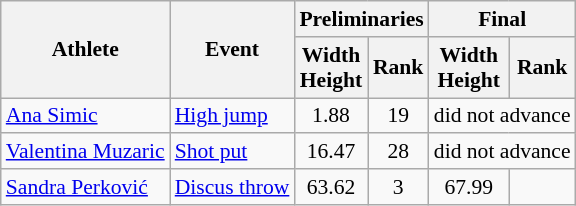<table class=wikitable style="font-size:90%;">
<tr>
<th rowspan="2">Athlete</th>
<th rowspan="2">Event</th>
<th colspan="2">Preliminaries</th>
<th colspan="2">Final</th>
</tr>
<tr>
<th>Width<br>Height</th>
<th>Rank</th>
<th>Width<br>Height</th>
<th>Rank</th>
</tr>
<tr style="border-top: single;">
<td><a href='#'>Ana Simic</a></td>
<td><a href='#'>High jump</a></td>
<td align=center>1.88</td>
<td align=center>19</td>
<td align=center colspan=2>did not advance</td>
</tr>
<tr style="border-top: single;">
<td><a href='#'>Valentina Muzaric</a></td>
<td><a href='#'>Shot put</a></td>
<td align=center>16.47</td>
<td align=center>28</td>
<td align=center colspan=2>did not advance</td>
</tr>
<tr style="border-top: single;">
<td><a href='#'>Sandra Perković</a></td>
<td><a href='#'>Discus throw</a></td>
<td align=center>63.62</td>
<td align=center>3</td>
<td align=center>67.99</td>
<td align=center></td>
</tr>
</table>
